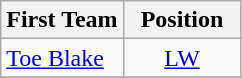<table class="wikitable">
<tr>
<th>First Team</th>
<th>  Position  </th>
</tr>
<tr>
<td><a href='#'>Toe Blake</a></td>
<td align=center><a href='#'>LW</a></td>
</tr>
<tr>
</tr>
</table>
